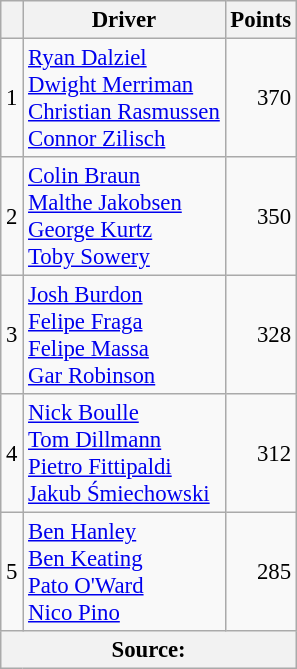<table class="wikitable" style="font-size: 95%;">
<tr>
<th scope="col"></th>
<th scope="col">Driver</th>
<th scope="col">Points</th>
</tr>
<tr>
<td align=center>1</td>
<td> <a href='#'>Ryan Dalziel</a><br> <a href='#'>Dwight Merriman</a><br> <a href='#'>Christian Rasmussen</a><br> <a href='#'>Connor Zilisch</a></td>
<td align=right>370</td>
</tr>
<tr>
<td align=center>2</td>
<td> <a href='#'>Colin Braun</a><br> <a href='#'>Malthe Jakobsen</a><br> <a href='#'>George Kurtz</a><br> <a href='#'>Toby Sowery</a></td>
<td align=right>350</td>
</tr>
<tr>
<td align=center>3</td>
<td> <a href='#'>Josh Burdon</a><br> <a href='#'>Felipe Fraga</a><br> <a href='#'>Felipe Massa</a><br> <a href='#'>Gar Robinson</a></td>
<td align=right>328</td>
</tr>
<tr>
<td align=center>4</td>
<td> <a href='#'>Nick Boulle</a><br> <a href='#'>Tom Dillmann</a><br> <a href='#'>Pietro Fittipaldi</a><br> <a href='#'>Jakub Śmiechowski</a></td>
<td align=right>312</td>
</tr>
<tr>
<td align=center>5</td>
<td> <a href='#'>Ben Hanley</a><br> <a href='#'>Ben Keating</a><br> <a href='#'>Pato O'Ward</a><br> <a href='#'>Nico Pino</a></td>
<td align=right>285</td>
</tr>
<tr>
<th colspan=5>Source:</th>
</tr>
</table>
